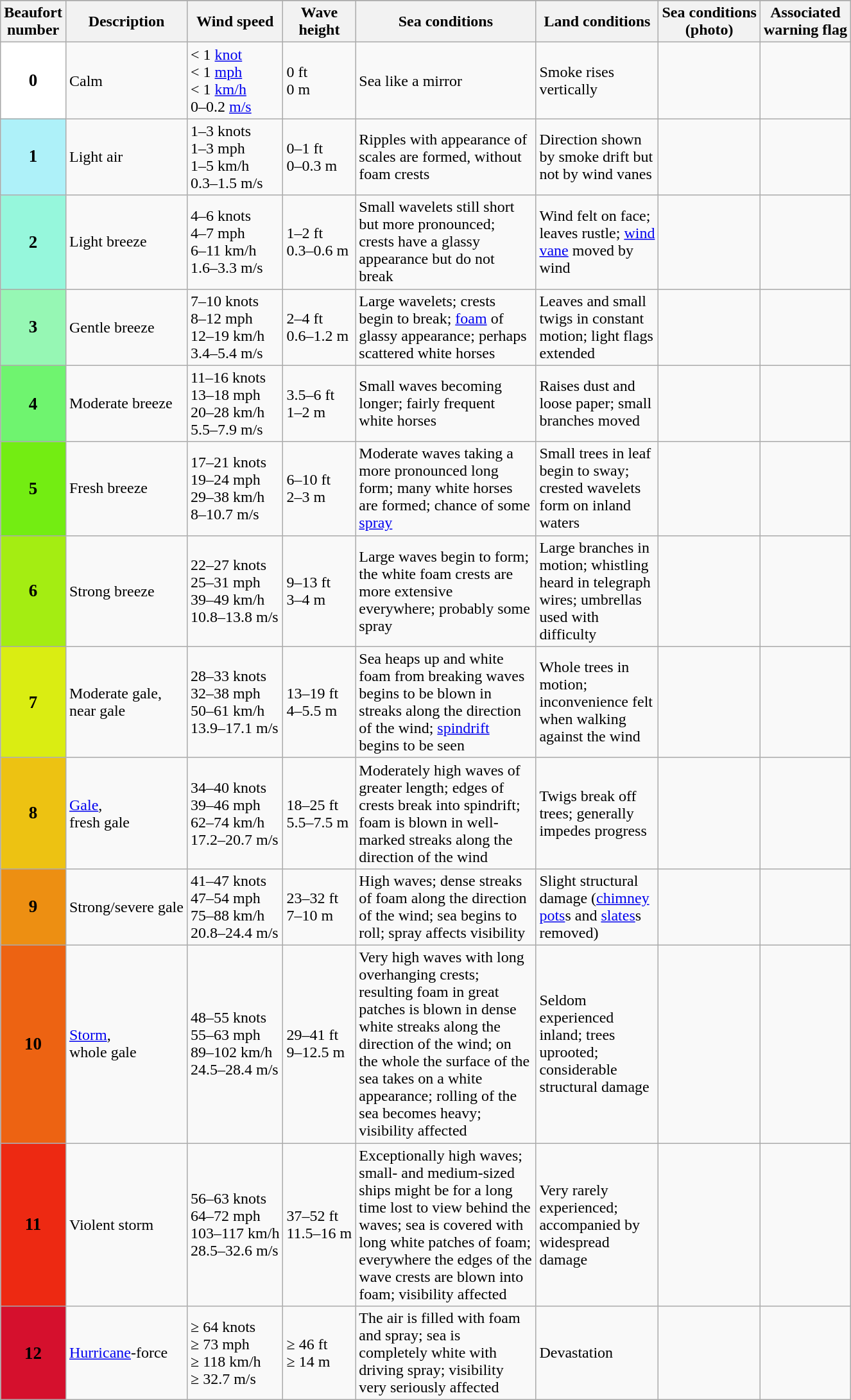<table class="wikitable">
<tr>
</tr>
<tr>
<th>Beaufort<br>number</th>
<th>Description</th>
<th>Wind speed</th>
<th>Wave<br>height</th>
<th width="180">Sea conditions</th>
<th width="120">Land conditions</th>
<th>Sea conditions<br>(photo)</th>
<th>Associated<br>warning flag</th>
</tr>
<tr>
<th style="background-color: #FFFFFF; font-size: large;" id="Beaufort_Number_0">0</th>
<td>Calm</td>
<td>< 1 <a href='#'>knot</a><br>< 1 <a href='#'>mph</a><br>< 1 <a href='#'>km/h</a><br> 0–0.2 <a href='#'>m/s</a></td>
<td>0 ft<br>0 m</td>
<td>Sea like a mirror</td>
<td>Smoke rises vertically</td>
<td></td>
<td></td>
</tr>
<tr>
<th style="background-color: #AEF1F9; font-size: large;" id="Beaufort_Number_1">1</th>
<td>Light air</td>
<td>1–3 knots<br>1–3 mph<br>1–5 km/h<br>0.3–1.5 m/s</td>
<td>0–1 ft<br>0–0.3 m</td>
<td>Ripples with appearance of scales are formed, without foam crests</td>
<td>Direction shown by smoke drift but not by wind vanes</td>
<td></td>
<td></td>
</tr>
<tr>
<th style="background-color: #96F7DC; font-size: large;" id="Beaufort_Number_2">2</th>
<td>Light breeze</td>
<td>4–6 knots<br>4–7 mph<br>6–11 km/h<br>1.6–3.3 m/s</td>
<td>1–2 ft<br>0.3–0.6 m</td>
<td>Small wavelets still short but more pronounced; crests have a glassy appearance but do not break</td>
<td>Wind felt on face; leaves rustle; <a href='#'>wind vane</a> moved by wind</td>
<td></td>
<td></td>
</tr>
<tr>
<th style="background-color: #96F7B4; font-size: large;" id="Beaufort_Number_3">3</th>
<td>Gentle breeze</td>
<td>7–10 knots<br>8–12 mph<br>12–19 km/h<br>3.4–5.4 m/s</td>
<td>2–4 ft<br>0.6–1.2 m</td>
<td>Large wavelets; crests begin to break; <a href='#'>foam</a> of glassy appearance; perhaps scattered white horses</td>
<td>Leaves and small twigs in constant motion; light flags extended</td>
<td></td>
<td></td>
</tr>
<tr>
<th style="background-color: #6FF46F; font-size: large;" id="Beaufort_Number_4">4</th>
<td>Moderate breeze</td>
<td>11–16 knots<br>13–18 mph<br>20–28 km/h<br>5.5–7.9 m/s</td>
<td>3.5–6 ft<br>1–2 m</td>
<td>Small waves becoming longer; fairly frequent white horses</td>
<td>Raises dust and loose paper; small branches moved</td>
<td></td>
<td></td>
</tr>
<tr>
<th style="background-color: #73ED12; font-size: large;" id="Beaufort_Number_5">5</th>
<td>Fresh breeze</td>
<td>17–21 knots<br>19–24 mph<br>29–38 km/h<br>8–10.7 m/s</td>
<td>6–10 ft<br>2–3 m</td>
<td>Moderate waves taking a more pronounced long form; many white horses are formed; chance of some <a href='#'>spray</a></td>
<td>Small trees in leaf begin to sway; crested wavelets form on inland waters</td>
<td></td>
<td></td>
</tr>
<tr>
<th style="background-color: #A4ED12; font-size: large;" id="Beaufort_Number_6">6</th>
<td>Strong breeze</td>
<td>22–27 knots<br>25–31 mph<br>39–49 km/h<br>10.8–13.8 m/s</td>
<td>9–13 ft<br>3–4 m</td>
<td>Large waves begin to form; the white foam crests are more extensive everywhere; probably some spray</td>
<td>Large branches in motion; whistling heard in telegraph wires; umbrellas used with difficulty</td>
<td></td>
<td></td>
</tr>
<tr>
<th style="background-color: #DAED12; font-size: large;" id="Beaufort_Number_7">7</th>
<td>Moderate gale,<br>near gale</td>
<td>28–33 knots<br>32–38 mph<br>50–61 km/h<br>13.9–17.1 m/s</td>
<td>13–19 ft<br>4–5.5 m</td>
<td>Sea heaps up and white foam from breaking waves begins to be blown in streaks along the direction of the wind; <a href='#'>spindrift</a> begins to be seen</td>
<td>Whole trees in motion; inconvenience felt when walking against the wind</td>
<td></td>
<td></td>
</tr>
<tr>
<th style="background-color: #EDC212; font-size: large;" id="Beaufort_Number_8">8</th>
<td><a href='#'>Gale</a>,<br>fresh gale</td>
<td>34–40 knots<br>39–46 mph<br>62–74 km/h<br>17.2–20.7 m/s</td>
<td>18–25 ft<br>5.5–7.5 m</td>
<td>Moderately high waves of greater length; edges of crests break into spindrift; foam is blown in well-marked streaks along the direction of the wind</td>
<td>Twigs break off trees; generally impedes progress</td>
<td></td>
<td><br></td>
</tr>
<tr>
<th style="background-color: #ED8F12; font-size: large;" id="Beaufort_Number_9">9</th>
<td>Strong/severe gale</td>
<td>41–47 knots<br>47–54 mph<br>75–88 km/h<br>20.8–24.4 m/s</td>
<td>23–32 ft<br>7–10 m</td>
<td>High waves; dense streaks of foam along the direction of the wind; sea begins to roll; spray affects visibility</td>
<td>Slight structural damage (<a href='#'>chimney pots</a>s and <a href='#'>slates</a>s removed)</td>
<td></td>
<td><br></td>
</tr>
<tr id=Storm-force>
<th style="background-color: #ED6312; font-size: large;" id="Beaufort_Number_10">10</th>
<td><a href='#'>Storm</a>,<br>whole gale</td>
<td>48–55 knots<br>55–63 mph<br>89–102 km/h<br>24.5–28.4 m/s</td>
<td>29–41 ft<br>9–12.5 m</td>
<td>Very high waves with long overhanging crests; resulting foam in great patches is blown in dense white streaks along the direction of the wind; on the whole the surface of the sea takes on a white appearance; rolling of the sea becomes heavy; visibility affected</td>
<td>Seldom experienced inland; trees uprooted; considerable structural damage</td>
<td></td>
<td></td>
</tr>
<tr>
<th style="background-color: #ED2912; font-size: large;" id="Beaufort_Number_11">11</th>
<td>Violent storm</td>
<td>56–63 knots<br>64–72 mph<br>103–117 km/h<br>28.5–32.6 m/s</td>
<td>37–52 ft<br>11.5–16 m</td>
<td>Exceptionally high waves; small- and medium-sized ships might be for a long time lost to view behind the waves; sea is covered with long white patches of foam; everywhere the edges of the wave crests are blown into foam; visibility affected</td>
<td>Very rarely experienced; accompanied by widespread damage</td>
<td></td>
<td></td>
</tr>
<tr id="Hurricane force">
<th style="background-color: #D5102D; font-size: large;" id="Beaufort_Number_12">12</th>
<td><a href='#'>Hurricane</a>-force</td>
<td>≥ 64 knots<br>≥ 73 mph<br>≥ 118 km/h<br>≥ 32.7 m/s</td>
<td>≥ 46 ft<br>≥ 14 m</td>
<td>The air is filled with foam and spray; sea is completely white with driving spray; visibility very seriously affected</td>
<td>Devastation</td>
<td></td>
<td></td>
</tr>
</table>
